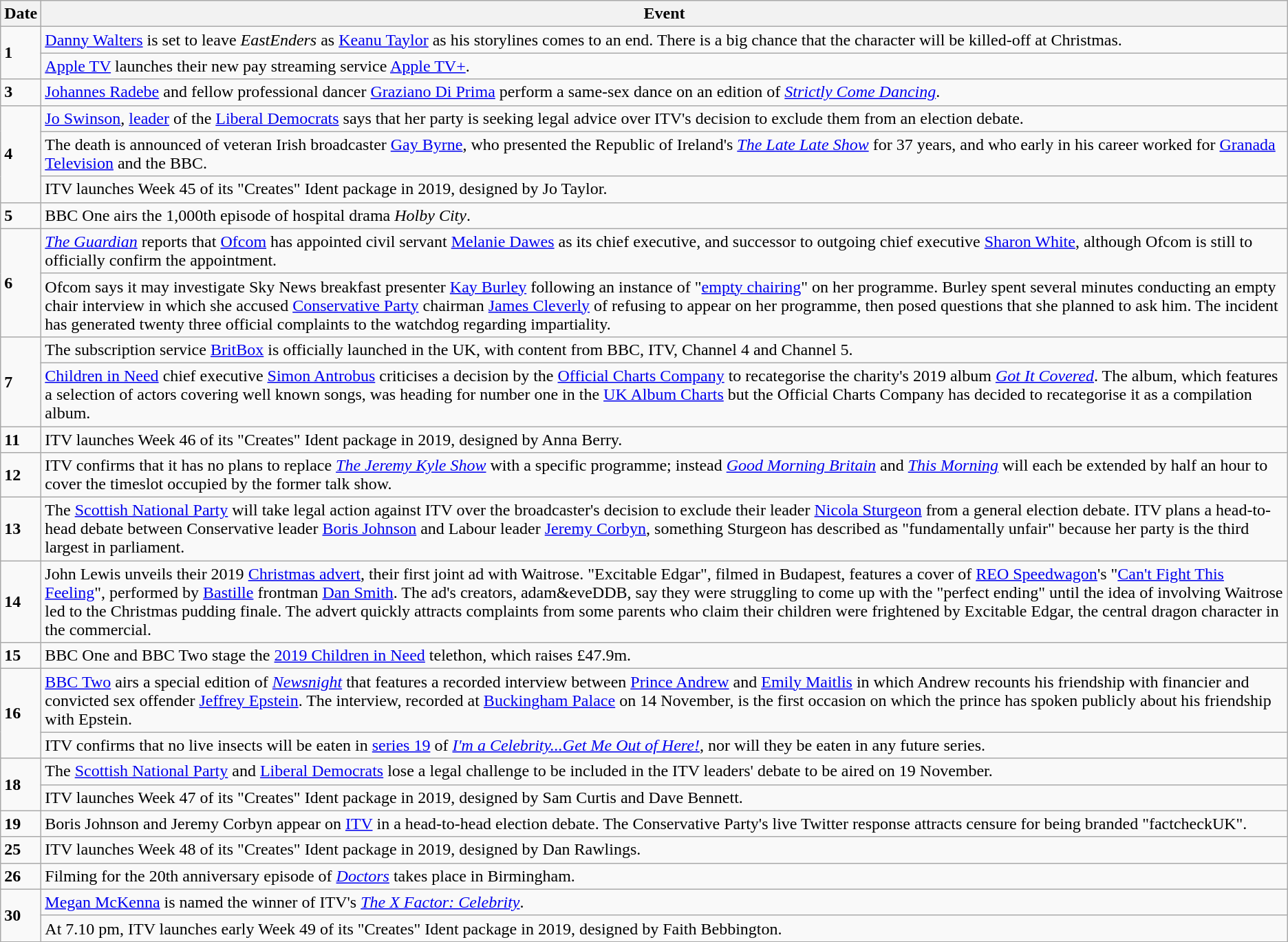<table class="wikitable">
<tr>
<th>Date</th>
<th>Event</th>
</tr>
<tr>
<td rowspan="2"><strong>1</strong></td>
<td><a href='#'>Danny Walters</a> is set to leave <em>EastEnders</em> as <a href='#'>Keanu Taylor</a> as his storylines comes to an end. There is a big chance that the character will be killed-off at Christmas.</td>
</tr>
<tr>
<td><a href='#'>Apple TV</a> launches their new pay streaming service <a href='#'>Apple TV+</a>.</td>
</tr>
<tr>
<td><strong>3</strong></td>
<td><a href='#'>Johannes Radebe</a> and fellow professional dancer <a href='#'>Graziano Di Prima</a> perform a same-sex dance on an edition of <em><a href='#'>Strictly Come Dancing</a></em>.</td>
</tr>
<tr>
<td rowspan="3"><strong>4</strong></td>
<td><a href='#'>Jo Swinson</a>, <a href='#'>leader</a> of the <a href='#'>Liberal Democrats</a> says that her party is seeking legal advice over ITV's decision to exclude them from an election debate.</td>
</tr>
<tr>
<td>The death is announced of veteran Irish broadcaster <a href='#'>Gay Byrne</a>, who presented the Republic of Ireland's <em><a href='#'>The Late Late Show</a></em> for 37 years, and who early in his career worked for <a href='#'>Granada Television</a> and the BBC.</td>
</tr>
<tr>
<td>ITV launches Week 45 of its "Creates" Ident package in 2019, designed by Jo Taylor.</td>
</tr>
<tr>
<td><strong>5</strong></td>
<td>BBC One airs the 1,000th episode of hospital drama <em>Holby City</em>.</td>
</tr>
<tr>
<td rowspan=2><strong>6</strong></td>
<td><em><a href='#'>The Guardian</a></em> reports that <a href='#'>Ofcom</a> has appointed civil servant <a href='#'>Melanie Dawes</a> as its chief executive, and successor to outgoing chief executive <a href='#'>Sharon White</a>, although Ofcom is still to officially confirm the appointment.</td>
</tr>
<tr>
<td>Ofcom says it may investigate Sky News breakfast presenter <a href='#'>Kay Burley</a> following an instance of "<a href='#'>empty chairing</a>" on her programme. Burley spent several minutes conducting an empty chair interview in which she accused <a href='#'>Conservative Party</a> chairman <a href='#'>James Cleverly</a> of refusing to appear on her programme, then posed questions that she planned to ask him. The incident has generated twenty three official complaints to the watchdog regarding impartiality.</td>
</tr>
<tr>
<td rowspan=2><strong>7</strong></td>
<td>The subscription service <a href='#'>BritBox</a> is officially launched in the UK, with content from BBC, ITV, Channel 4 and Channel 5.</td>
</tr>
<tr>
<td><a href='#'>Children in Need</a> chief executive <a href='#'>Simon Antrobus</a> criticises a decision by the <a href='#'>Official Charts Company</a> to recategorise the charity's 2019 album <em><a href='#'>Got It Covered</a></em>. The album, which features a selection of actors covering well known songs, was heading for number one in the <a href='#'>UK Album Charts</a> but the Official Charts Company has decided to recategorise it as a compilation album.</td>
</tr>
<tr>
<td><strong>11</strong></td>
<td>ITV launches Week 46 of its "Creates" Ident package in 2019, designed by Anna Berry.</td>
</tr>
<tr>
<td><strong>12</strong></td>
<td>ITV confirms that it has no plans to replace <em><a href='#'>The Jeremy Kyle Show</a></em> with a specific programme; instead <em><a href='#'>Good Morning Britain</a></em> and <em><a href='#'>This Morning</a></em> will each be extended by half an hour to cover the timeslot occupied by the former talk show.</td>
</tr>
<tr>
<td><strong>13</strong></td>
<td>The <a href='#'>Scottish National Party</a> will take legal action against ITV over the broadcaster's decision to exclude their leader <a href='#'>Nicola Sturgeon</a> from a general election debate. ITV plans a head-to-head debate between Conservative leader <a href='#'>Boris Johnson</a> and Labour leader <a href='#'>Jeremy Corbyn</a>, something Sturgeon has described as "fundamentally unfair" because her party is the third largest in parliament.</td>
</tr>
<tr>
<td><strong>14</strong></td>
<td>John Lewis unveils their 2019 <a href='#'>Christmas advert</a>, their first joint ad with Waitrose. "Excitable Edgar", filmed in Budapest, features a cover of <a href='#'>REO Speedwagon</a>'s "<a href='#'>Can't Fight This Feeling</a>", performed by <a href='#'>Bastille</a> frontman <a href='#'>Dan Smith</a>. The ad's creators, adam&eveDDB, say they were struggling to come up with the "perfect ending" until the idea of involving Waitrose led to the Christmas pudding finale. The advert quickly attracts complaints from some parents who claim their children were frightened by Excitable Edgar, the central dragon character in the commercial.</td>
</tr>
<tr>
<td><strong>15</strong></td>
<td>BBC One and BBC Two stage the <a href='#'>2019 Children in Need</a> telethon, which raises £47.9m.</td>
</tr>
<tr>
<td rowspan=2><strong>16</strong></td>
<td><a href='#'>BBC Two</a> airs a special edition of <em><a href='#'>Newsnight</a></em> that features a recorded interview between <a href='#'>Prince Andrew</a> and <a href='#'>Emily Maitlis</a> in which Andrew recounts his friendship with financier and convicted sex offender <a href='#'>Jeffrey Epstein</a>. The interview, recorded at <a href='#'>Buckingham Palace</a> on 14 November, is the first occasion on which the prince has spoken publicly about his friendship with Epstein.</td>
</tr>
<tr>
<td>ITV confirms that no live insects will be eaten in <a href='#'>series 19</a> of <em><a href='#'>I'm a Celebrity...Get Me Out of Here!</a></em>, nor will they be eaten in any future series.</td>
</tr>
<tr>
<td rowspan=2><strong>18</strong></td>
<td>The <a href='#'>Scottish National Party</a> and <a href='#'>Liberal Democrats</a> lose a legal challenge to be included in the ITV leaders' debate to be aired on 19 November.</td>
</tr>
<tr>
<td>ITV launches Week 47 of its "Creates" Ident package in 2019, designed by Sam Curtis and Dave Bennett.</td>
</tr>
<tr>
<td><strong>19</strong></td>
<td>Boris Johnson and Jeremy Corbyn appear on <a href='#'>ITV</a> in a head-to-head election debate. The Conservative Party's live Twitter response attracts censure for being branded "factcheckUK".</td>
</tr>
<tr>
<td><strong>25</strong></td>
<td>ITV launches Week 48 of its "Creates" Ident package in 2019, designed by Dan Rawlings.</td>
</tr>
<tr>
<td><strong>26</strong></td>
<td>Filming for the 20th anniversary episode of <em><a href='#'>Doctors</a></em> takes place in Birmingham.</td>
</tr>
<tr>
<td rowspan=2><strong>30</strong></td>
<td><a href='#'>Megan McKenna</a> is named the winner of ITV's <em><a href='#'>The X Factor: Celebrity</a></em>.</td>
</tr>
<tr>
<td>At 7.10 pm, ITV launches early Week 49 of its "Creates" Ident package in 2019, designed by Faith Bebbington.</td>
</tr>
</table>
